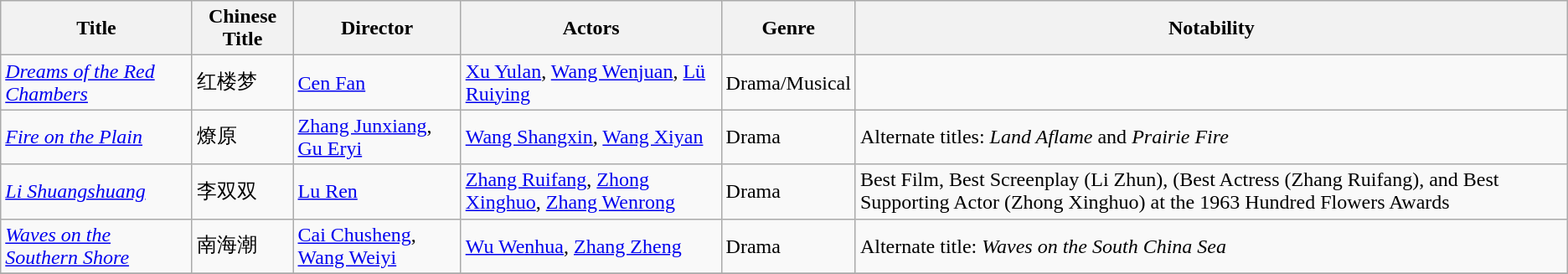<table class="wikitable">
<tr>
<th>Title</th>
<th>Chinese Title</th>
<th>Director</th>
<th>Actors</th>
<th>Genre</th>
<th>Notability</th>
</tr>
<tr>
<td><em><a href='#'>Dreams of the Red Chambers</a></em></td>
<td>红楼梦</td>
<td><a href='#'>Cen Fan</a></td>
<td><a href='#'>Xu Yulan</a>, <a href='#'>Wang Wenjuan</a>, <a href='#'>Lü Ruiying</a></td>
<td>Drama/Musical</td>
<td></td>
</tr>
<tr>
<td><em><a href='#'>Fire on the Plain</a></em></td>
<td>燎原</td>
<td><a href='#'>Zhang Junxiang</a>, <a href='#'>Gu Eryi</a></td>
<td><a href='#'>Wang Shangxin</a>, <a href='#'>Wang Xiyan</a></td>
<td>Drama</td>
<td>Alternate titles: <em>Land Aflame</em> and <em>Prairie Fire</em></td>
</tr>
<tr>
<td><em><a href='#'>Li Shuangshuang</a></em></td>
<td>李双双</td>
<td><a href='#'>Lu Ren</a></td>
<td><a href='#'>Zhang Ruifang</a>, <a href='#'>Zhong Xinghuo</a>, <a href='#'>Zhang Wenrong</a></td>
<td>Drama</td>
<td>Best Film, Best Screenplay (Li Zhun), (Best Actress (Zhang Ruifang), and Best Supporting Actor (Zhong Xinghuo) at the 1963 Hundred Flowers Awards</td>
</tr>
<tr>
<td><em><a href='#'>Waves on the Southern Shore</a></em></td>
<td>南海潮</td>
<td><a href='#'>Cai Chusheng</a>, <a href='#'>Wang Weiyi</a></td>
<td><a href='#'>Wu Wenhua</a>, <a href='#'>Zhang Zheng</a></td>
<td>Drama</td>
<td>Alternate title: <em>Waves on the South China Sea</em></td>
</tr>
<tr>
</tr>
</table>
